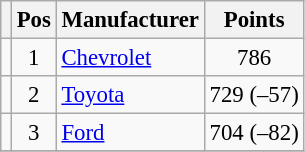<table class="wikitable" style="font-size: 95%;">
<tr>
<th></th>
<th>Pos</th>
<th>Manufacturer</th>
<th>Points</th>
</tr>
<tr>
<td align="left"></td>
<td style="text-align:center;">1</td>
<td><a href='#'>Chevrolet</a></td>
<td style="text-align:center;">786</td>
</tr>
<tr>
<td align="left"></td>
<td style="text-align:center;">2</td>
<td><a href='#'>Toyota</a></td>
<td style="text-align:center;">729 (–57)</td>
</tr>
<tr>
<td align="left"></td>
<td style="text-align:center;">3</td>
<td><a href='#'>Ford</a></td>
<td style="text-align:center;">704 (–82)</td>
</tr>
<tr class="sortbottom">
</tr>
</table>
